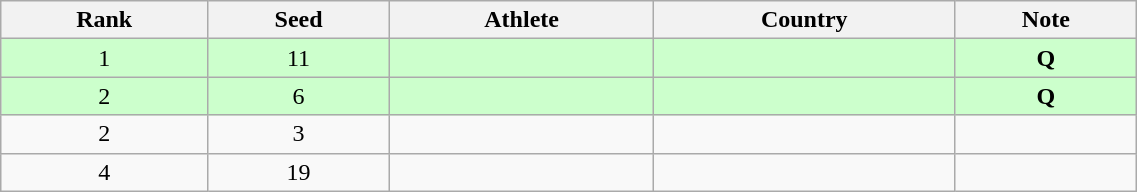<table class="wikitable sortable" style="text-align:center" width=60%>
<tr>
<th>Rank</th>
<th>Seed</th>
<th>Athlete</th>
<th>Country</th>
<th>Note</th>
</tr>
<tr bgcolor=ccffcc>
<td>1</td>
<td>11</td>
<td align=left></td>
<td align=left></td>
<td><strong>Q</strong></td>
</tr>
<tr bgcolor=ccffcc>
<td>2</td>
<td>6</td>
<td align=left></td>
<td align=left></td>
<td><strong>Q</strong></td>
</tr>
<tr>
<td>2</td>
<td>3</td>
<td align=left></td>
<td align=left></td>
<td></td>
</tr>
<tr>
<td>4</td>
<td>19</td>
<td align=left></td>
<td align=left></td>
<td></td>
</tr>
</table>
